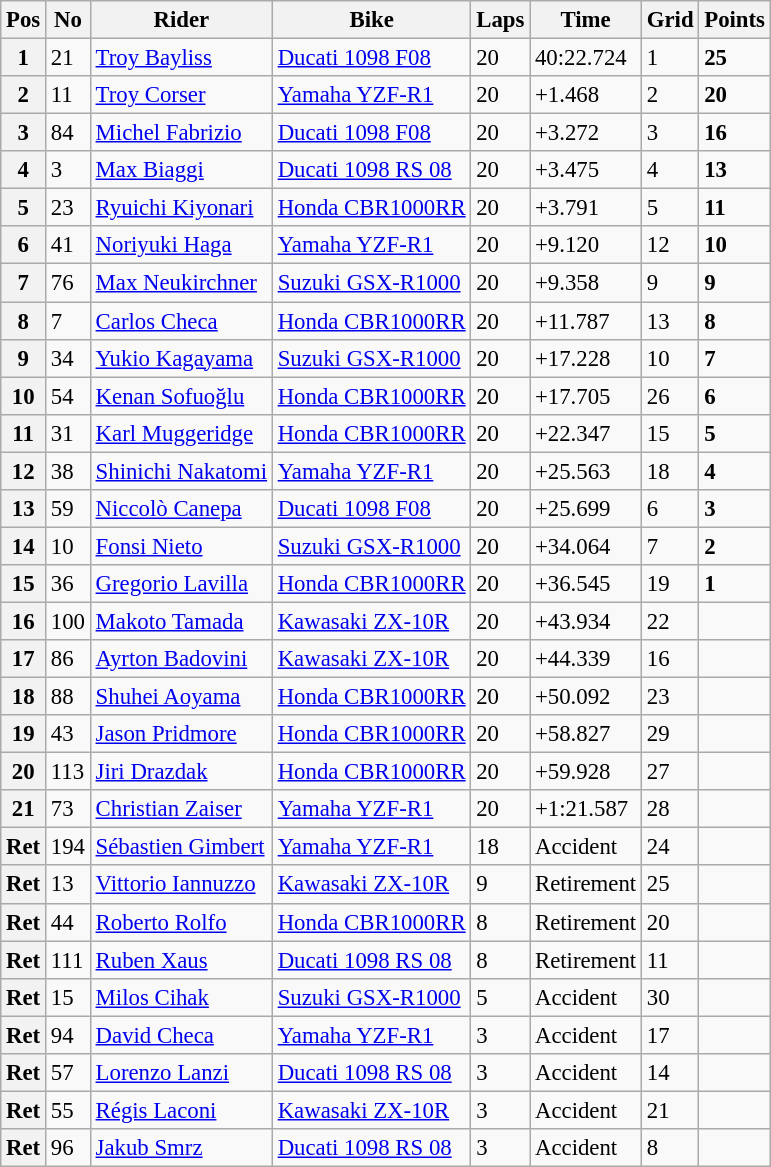<table class="wikitable" style="font-size: 95%;">
<tr>
<th>Pos</th>
<th>No</th>
<th>Rider</th>
<th>Bike</th>
<th>Laps</th>
<th>Time</th>
<th>Grid</th>
<th>Points</th>
</tr>
<tr>
<th>1</th>
<td>21</td>
<td> <a href='#'>Troy Bayliss</a></td>
<td><a href='#'>Ducati 1098 F08</a></td>
<td>20</td>
<td>40:22.724</td>
<td>1</td>
<td><strong>25</strong></td>
</tr>
<tr>
<th>2</th>
<td>11</td>
<td> <a href='#'>Troy Corser</a></td>
<td><a href='#'>Yamaha YZF-R1</a></td>
<td>20</td>
<td>+1.468</td>
<td>2</td>
<td><strong>20</strong></td>
</tr>
<tr>
<th>3</th>
<td>84</td>
<td> <a href='#'>Michel Fabrizio</a></td>
<td><a href='#'>Ducati 1098 F08</a></td>
<td>20</td>
<td>+3.272</td>
<td>3</td>
<td><strong>16</strong></td>
</tr>
<tr>
<th>4</th>
<td>3</td>
<td> <a href='#'>Max Biaggi</a></td>
<td><a href='#'>Ducati 1098 RS 08</a></td>
<td>20</td>
<td>+3.475</td>
<td>4</td>
<td><strong>13</strong></td>
</tr>
<tr>
<th>5</th>
<td>23</td>
<td> <a href='#'>Ryuichi Kiyonari</a></td>
<td><a href='#'>Honda CBR1000RR</a></td>
<td>20</td>
<td>+3.791</td>
<td>5</td>
<td><strong>11</strong></td>
</tr>
<tr>
<th>6</th>
<td>41</td>
<td> <a href='#'>Noriyuki Haga</a></td>
<td><a href='#'>Yamaha YZF-R1</a></td>
<td>20</td>
<td>+9.120</td>
<td>12</td>
<td><strong>10</strong></td>
</tr>
<tr>
<th>7</th>
<td>76</td>
<td> <a href='#'>Max Neukirchner</a></td>
<td><a href='#'>Suzuki GSX-R1000</a></td>
<td>20</td>
<td>+9.358</td>
<td>9</td>
<td><strong>9</strong></td>
</tr>
<tr>
<th>8</th>
<td>7</td>
<td> <a href='#'>Carlos Checa</a></td>
<td><a href='#'>Honda CBR1000RR</a></td>
<td>20</td>
<td>+11.787</td>
<td>13</td>
<td><strong>8</strong></td>
</tr>
<tr>
<th>9</th>
<td>34</td>
<td> <a href='#'>Yukio Kagayama</a></td>
<td><a href='#'>Suzuki GSX-R1000</a></td>
<td>20</td>
<td>+17.228</td>
<td>10</td>
<td><strong>7</strong></td>
</tr>
<tr>
<th>10</th>
<td>54</td>
<td> <a href='#'>Kenan Sofuoğlu</a></td>
<td><a href='#'>Honda CBR1000RR</a></td>
<td>20</td>
<td>+17.705</td>
<td>26</td>
<td><strong>6</strong></td>
</tr>
<tr>
<th>11</th>
<td>31</td>
<td> <a href='#'>Karl Muggeridge</a></td>
<td><a href='#'>Honda CBR1000RR</a></td>
<td>20</td>
<td>+22.347</td>
<td>15</td>
<td><strong>5</strong></td>
</tr>
<tr>
<th>12</th>
<td>38</td>
<td> <a href='#'>Shinichi Nakatomi</a></td>
<td><a href='#'>Yamaha YZF-R1</a></td>
<td>20</td>
<td>+25.563</td>
<td>18</td>
<td><strong>4</strong></td>
</tr>
<tr>
<th>13</th>
<td>59</td>
<td> <a href='#'>Niccolò Canepa</a></td>
<td><a href='#'>Ducati 1098 F08</a></td>
<td>20</td>
<td>+25.699</td>
<td>6</td>
<td><strong>3</strong></td>
</tr>
<tr>
<th>14</th>
<td>10</td>
<td> <a href='#'>Fonsi Nieto</a></td>
<td><a href='#'>Suzuki GSX-R1000</a></td>
<td>20</td>
<td>+34.064</td>
<td>7</td>
<td><strong>2</strong></td>
</tr>
<tr>
<th>15</th>
<td>36</td>
<td> <a href='#'>Gregorio Lavilla</a></td>
<td><a href='#'>Honda CBR1000RR</a></td>
<td>20</td>
<td>+36.545</td>
<td>19</td>
<td><strong>1</strong></td>
</tr>
<tr>
<th>16</th>
<td>100</td>
<td> <a href='#'>Makoto Tamada</a></td>
<td><a href='#'>Kawasaki ZX-10R</a></td>
<td>20</td>
<td>+43.934</td>
<td>22</td>
<td></td>
</tr>
<tr>
<th>17</th>
<td>86</td>
<td> <a href='#'>Ayrton Badovini</a></td>
<td><a href='#'>Kawasaki ZX-10R</a></td>
<td>20</td>
<td>+44.339</td>
<td>16</td>
<td></td>
</tr>
<tr>
<th>18</th>
<td>88</td>
<td> <a href='#'>Shuhei Aoyama</a></td>
<td><a href='#'>Honda CBR1000RR</a></td>
<td>20</td>
<td>+50.092</td>
<td>23</td>
<td></td>
</tr>
<tr>
<th>19</th>
<td>43</td>
<td> <a href='#'>Jason Pridmore</a></td>
<td><a href='#'>Honda CBR1000RR</a></td>
<td>20</td>
<td>+58.827</td>
<td>29</td>
<td></td>
</tr>
<tr>
<th>20</th>
<td>113</td>
<td> <a href='#'>Jiri Drazdak</a></td>
<td><a href='#'>Honda CBR1000RR</a></td>
<td>20</td>
<td>+59.928</td>
<td>27</td>
<td></td>
</tr>
<tr>
<th>21</th>
<td>73</td>
<td> <a href='#'>Christian Zaiser</a></td>
<td><a href='#'>Yamaha YZF-R1</a></td>
<td>20</td>
<td>+1:21.587</td>
<td>28</td>
<td></td>
</tr>
<tr>
<th>Ret</th>
<td>194</td>
<td> <a href='#'>Sébastien Gimbert</a></td>
<td><a href='#'>Yamaha YZF-R1</a></td>
<td>18</td>
<td>Accident</td>
<td>24</td>
<td></td>
</tr>
<tr>
<th>Ret</th>
<td>13</td>
<td> <a href='#'>Vittorio Iannuzzo</a></td>
<td><a href='#'>Kawasaki ZX-10R</a></td>
<td>9</td>
<td>Retirement</td>
<td>25</td>
<td></td>
</tr>
<tr>
<th>Ret</th>
<td>44</td>
<td> <a href='#'>Roberto Rolfo</a></td>
<td><a href='#'>Honda CBR1000RR</a></td>
<td>8</td>
<td>Retirement</td>
<td>20</td>
<td></td>
</tr>
<tr>
<th>Ret</th>
<td>111</td>
<td> <a href='#'>Ruben Xaus</a></td>
<td><a href='#'>Ducati 1098 RS 08</a></td>
<td>8</td>
<td>Retirement</td>
<td>11</td>
<td></td>
</tr>
<tr>
<th>Ret</th>
<td>15</td>
<td> <a href='#'>Milos Cihak</a></td>
<td><a href='#'>Suzuki GSX-R1000</a></td>
<td>5</td>
<td>Accident</td>
<td>30</td>
<td></td>
</tr>
<tr>
<th>Ret</th>
<td>94</td>
<td> <a href='#'>David Checa</a></td>
<td><a href='#'>Yamaha YZF-R1</a></td>
<td>3</td>
<td>Accident</td>
<td>17</td>
<td></td>
</tr>
<tr>
<th>Ret</th>
<td>57</td>
<td> <a href='#'>Lorenzo Lanzi</a></td>
<td><a href='#'>Ducati 1098 RS 08</a></td>
<td>3</td>
<td>Accident</td>
<td>14</td>
<td></td>
</tr>
<tr>
<th>Ret</th>
<td>55</td>
<td> <a href='#'>Régis Laconi</a></td>
<td><a href='#'>Kawasaki ZX-10R</a></td>
<td>3</td>
<td>Accident</td>
<td>21</td>
<td></td>
</tr>
<tr>
<th>Ret</th>
<td>96</td>
<td> <a href='#'>Jakub Smrz</a></td>
<td><a href='#'>Ducati 1098 RS 08</a></td>
<td>3</td>
<td>Accident</td>
<td>8</td>
<td></td>
</tr>
</table>
